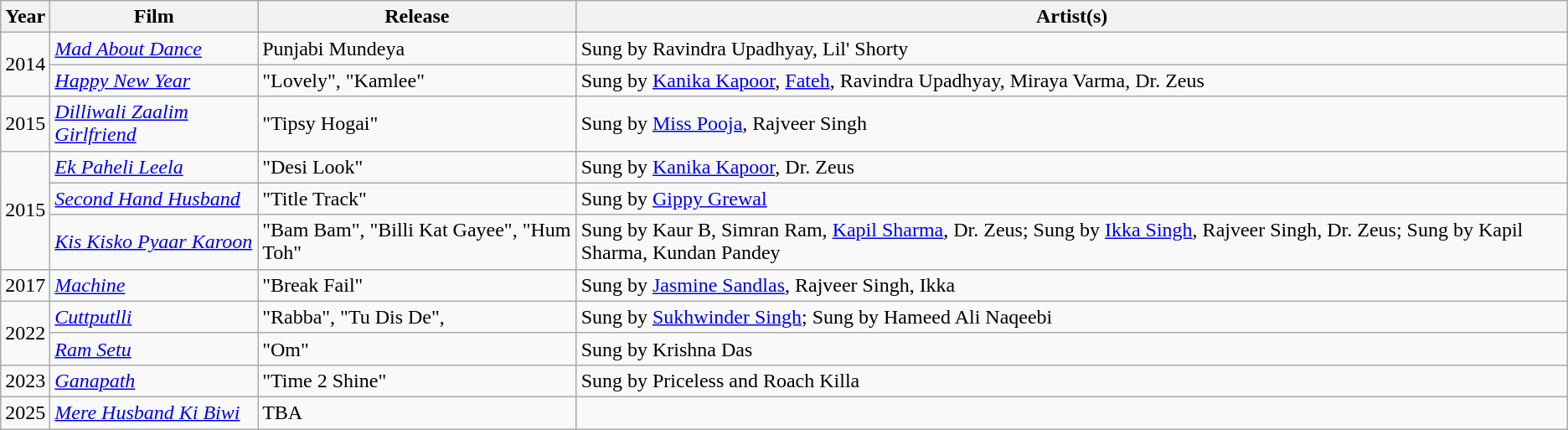<table class="wikitable">
<tr>
<th>Year</th>
<th>Film</th>
<th>Release</th>
<th>Artist(s)</th>
</tr>
<tr>
<td rowspan=2>2014</td>
<td><em><a href='#'>Mad About Dance</a></em></td>
<td>Punjabi Mundeya</td>
<td>Sung by Ravindra Upadhyay, Lil' Shorty</td>
</tr>
<tr>
<td><em><a href='#'>Happy New Year</a></em></td>
<td>"Lovely", "Kamlee"</td>
<td>Sung by <a href='#'>Kanika Kapoor</a>, <a href='#'>Fateh</a>, Ravindra Upadhyay, Miraya Varma, Dr. Zeus</td>
</tr>
<tr>
<td>2015</td>
<td><em><a href='#'>Dilliwali Zaalim Girlfriend</a></em></td>
<td>"Tipsy Hogai"</td>
<td>Sung by <a href='#'>Miss Pooja</a>, Rajveer Singh</td>
</tr>
<tr>
<td rowspan="3">2015</td>
<td><em><a href='#'>Ek Paheli Leela</a></em></td>
<td>"Desi Look"</td>
<td>Sung by <a href='#'>Kanika Kapoor</a>, Dr. Zeus</td>
</tr>
<tr>
<td><em><a href='#'>Second Hand Husband</a></em></td>
<td>"Title Track"</td>
<td>Sung by <a href='#'>Gippy Grewal</a></td>
</tr>
<tr>
<td><em><a href='#'>Kis Kisko Pyaar Karoon</a></em></td>
<td>"Bam Bam", "Billi Kat Gayee", "Hum Toh"</td>
<td>Sung by Kaur B, Simran Ram, <a href='#'>Kapil Sharma</a>, Dr. Zeus; Sung by <a href='#'>Ikka Singh</a>, Rajveer Singh, Dr. Zeus; Sung by Kapil Sharma, Kundan Pandey</td>
</tr>
<tr>
<td>2017</td>
<td><em><a href='#'>Machine</a></em></td>
<td>"Break Fail"</td>
<td>Sung by <a href='#'>Jasmine Sandlas</a>, Rajveer Singh, Ikka</td>
</tr>
<tr>
<td rowspan="2">2022</td>
<td><em><a href='#'>Cuttputlli</a></em></td>
<td>"Rabba", "Tu Dis De",</td>
<td>Sung by <a href='#'>Sukhwinder Singh</a>; Sung by Hameed Ali Naqeebi</td>
</tr>
<tr>
<td><em><a href='#'>Ram Setu</a></em></td>
<td>"Om"</td>
<td>Sung by Krishna Das</td>
</tr>
<tr>
<td>2023</td>
<td><em><a href='#'>Ganapath</a></em></td>
<td>"Time 2 Shine"</td>
<td>Sung by Priceless and Roach Killa</td>
</tr>
<tr>
<td>2025</td>
<td><em><a href='#'>Mere Husband Ki Biwi</a></em></td>
<td>TBA</td>
<td></td>
</tr>
</table>
